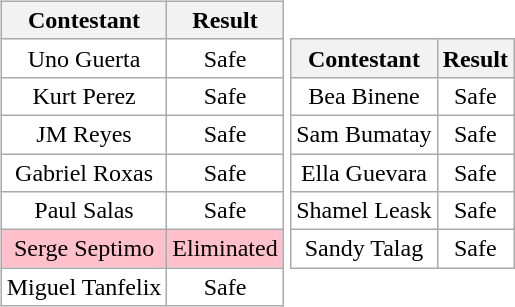<table>
<tr>
<td><br><table class="wikitable sortable nowrap" style="margin:auto; text-align:center">
<tr>
<th scope="col">Contestant</th>
<th scope="col">Result</th>
</tr>
<tr>
<td bgcolor=#FFFFFF>Uno Guerta</td>
<td bgcolor=#FFFFFF>Safe</td>
</tr>
<tr>
<td bgcolor=#FFFFFF>Kurt Perez</td>
<td bgcolor=#FFFFFF>Safe</td>
</tr>
<tr>
<td bgcolor=#FFFFFF>JM Reyes</td>
<td bgcolor=#FFFFFF>Safe</td>
</tr>
<tr>
<td bgcolor=#FFFFFF>Gabriel Roxas</td>
<td bgcolor=#FFFFFF>Safe</td>
</tr>
<tr>
<td bgcolor=#FFFFFF>Paul Salas</td>
<td bgcolor=#FFFFFF>Safe</td>
</tr>
<tr>
<td bgcolor=pink>Serge Septimo</td>
<td bgcolor=pink>Eliminated</td>
</tr>
<tr>
<td bgcolor=#FFFFFF>Miguel Tanfelix</td>
<td bgcolor=#FFFFFF>Safe</td>
</tr>
</table>
</td>
<td><br><table class="wikitable sortable nowrap" style="margin:auto; text-align:center">
<tr>
<th scope="col">Contestant</th>
<th scope="col">Result</th>
</tr>
<tr>
<td bgcolor=#FFFFFF>Bea Binene</td>
<td bgcolor=#FFFFFF>Safe</td>
</tr>
<tr>
<td bgcolor=#FFFFFF>Sam Bumatay</td>
<td bgcolor=#FFFFFF>Safe</td>
</tr>
<tr>
<td bgcolor=#FFFFFF>Ella Guevara</td>
<td bgcolor=#FFFFFF>Safe</td>
</tr>
<tr>
<td bgcolor=#FFFFFF>Shamel Leask</td>
<td bgcolor=#FFFFFF>Safe</td>
</tr>
<tr>
<td bgcolor=#FFFFFF>Sandy Talag</td>
<td bgcolor=#FFFFFF>Safe</td>
</tr>
</table>
</td>
</tr>
</table>
